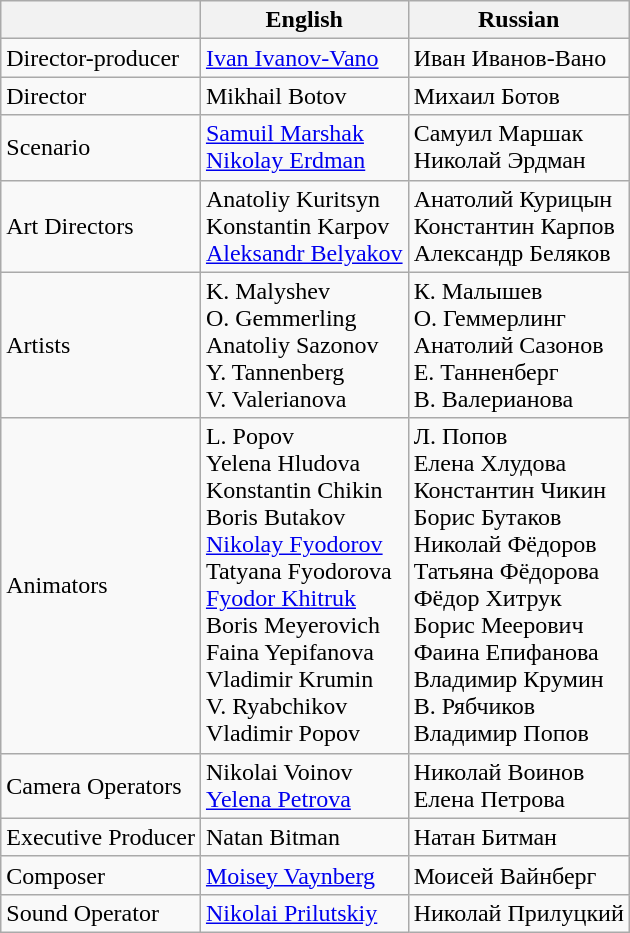<table class="wikitable">
<tr>
<th></th>
<th>English</th>
<th>Russian</th>
</tr>
<tr>
<td>Director-producer</td>
<td><a href='#'>Ivan Ivanov-Vano</a></td>
<td>Иван Иванов-Вано</td>
</tr>
<tr>
<td>Director</td>
<td>Mikhail Botov</td>
<td>Михаил Ботов</td>
</tr>
<tr>
<td>Scenario</td>
<td><a href='#'>Samuil Marshak</a><br><a href='#'>Nikolay Erdman</a></td>
<td>Самуил Маршак<br>Николай Эрдман</td>
</tr>
<tr>
<td>Art Directors</td>
<td>Anatoliy Kuritsyn<br>Konstantin Karpov<br><a href='#'>Aleksandr Belyakov</a></td>
<td>Анатолий Курицын<br>Константин Карпов<br>Александр Беляков</td>
</tr>
<tr>
<td>Artists</td>
<td>K. Malyshev<br>O. Gemmerling<br>Anatoliy Sazonov<br>Y. Tannenberg<br>V. Valerianova</td>
<td>К. Малышев<br>О. Геммерлинг<br>Анатолий Сазонов<br>Е. Танненберг<br>В. Валерианова</td>
</tr>
<tr>
<td>Animators</td>
<td>L. Popov<br>Yelena Hludova<br>Konstantin Chikin<br>Boris Butakov<br><a href='#'>Nikolay Fyodorov</a><br>Tatyana Fyodorova<br><a href='#'>Fyodor Khitruk</a><br>Boris Meyerovich<br>Faina Yepifanova<br>Vladimir Krumin<br>V. Ryabchikov<br>Vladimir Popov</td>
<td>Л. Попов<br>Елена Хлудова<br>Константин Чикин<br>Борис Бутаков<br>Николай Фёдоров<br>Татьяна Фёдорова<br>Фёдор Хитрук<br>Борис Меерович<br>Фаина Епифанова<br>Владимир Крумин<br>В. Рябчиков<br>Владимир Попов</td>
</tr>
<tr>
<td>Camera Operators</td>
<td>Nikolai Voinov<br><a href='#'>Yelena Petrova</a></td>
<td>Николай Воинов<br>Елена Петрова</td>
</tr>
<tr>
<td>Executive Producer</td>
<td>Natan Bitman</td>
<td>Натан Битман</td>
</tr>
<tr>
<td>Composer</td>
<td><a href='#'>Moisey Vaynberg</a></td>
<td>Моисей Вайнберг</td>
</tr>
<tr>
<td>Sound Operator</td>
<td><a href='#'>Nikolai Prilutskiy</a></td>
<td>Николай Прилуцкий</td>
</tr>
</table>
